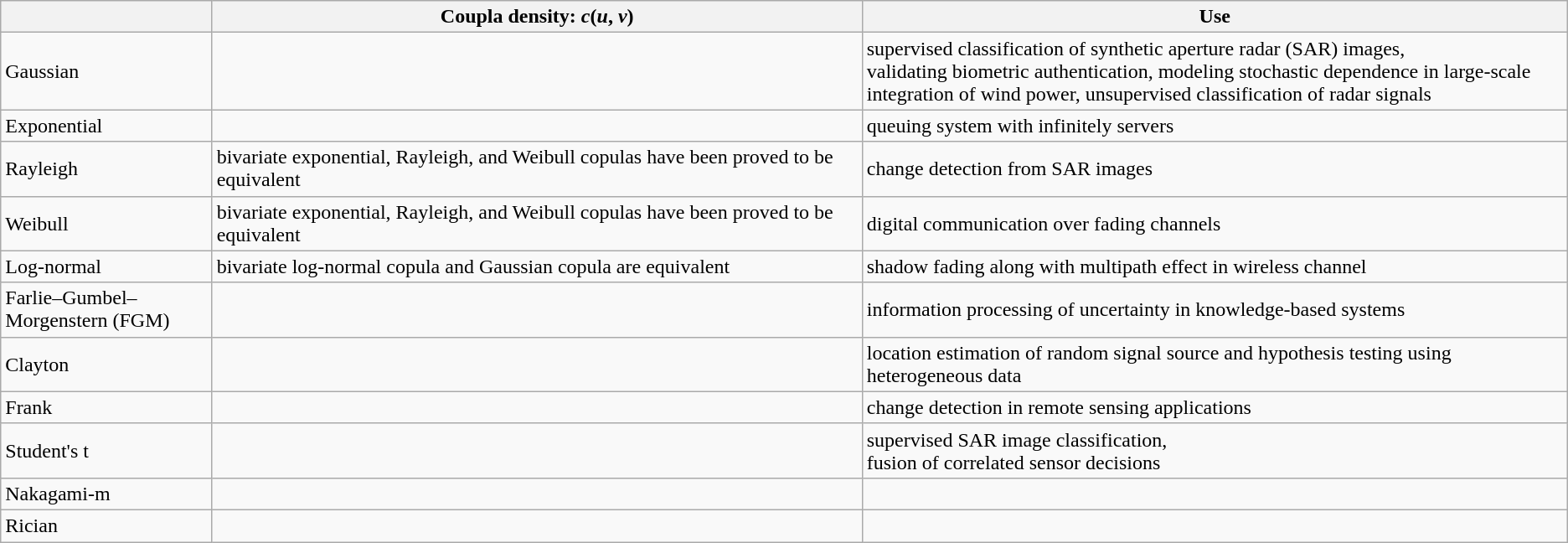<table class="wikitable">
<tr>
<th></th>
<th scope="col" style="width: 510px;">Coupla density: <em>c</em>(<em>u</em>, <em>v</em>)</th>
<th>Use</th>
</tr>
<tr>
<td>Gaussian</td>
<td></td>
<td>supervised classification of synthetic aperture radar (SAR) images,<br>validating biometric authentication, modeling stochastic dependence in large-scale integration of wind power, unsupervised classification of radar signals</td>
</tr>
<tr>
<td>Exponential</td>
<td></td>
<td>queuing system with infinitely servers</td>
</tr>
<tr>
<td>Rayleigh</td>
<td>bivariate exponential, Rayleigh, and Weibull copulas have been proved to be equivalent</td>
<td>change detection from SAR images</td>
</tr>
<tr>
<td>Weibull</td>
<td>bivariate exponential, Rayleigh, and Weibull copulas have been proved to be equivalent</td>
<td>digital communication over fading channels</td>
</tr>
<tr>
<td>Log-normal</td>
<td>bivariate log-normal copula and Gaussian copula are equivalent</td>
<td>shadow fading along with multipath effect in wireless channel</td>
</tr>
<tr>
<td>Farlie–Gumbel–Morgenstern (FGM)</td>
<td></td>
<td>information processing of uncertainty in knowledge-based systems</td>
</tr>
<tr>
<td>Clayton</td>
<td></td>
<td>location estimation of random signal source and hypothesis testing using heterogeneous data</td>
</tr>
<tr>
<td>Frank</td>
<td></td>
<td>change detection in remote sensing applications</td>
</tr>
<tr>
<td>Student's t</td>
<td></td>
<td>supervised SAR image classification,<br>fusion of correlated sensor decisions</td>
</tr>
<tr>
<td>Nakagami-m</td>
<td></td>
<td></td>
</tr>
<tr>
<td>Rician</td>
<td></td>
<td></td>
</tr>
</table>
